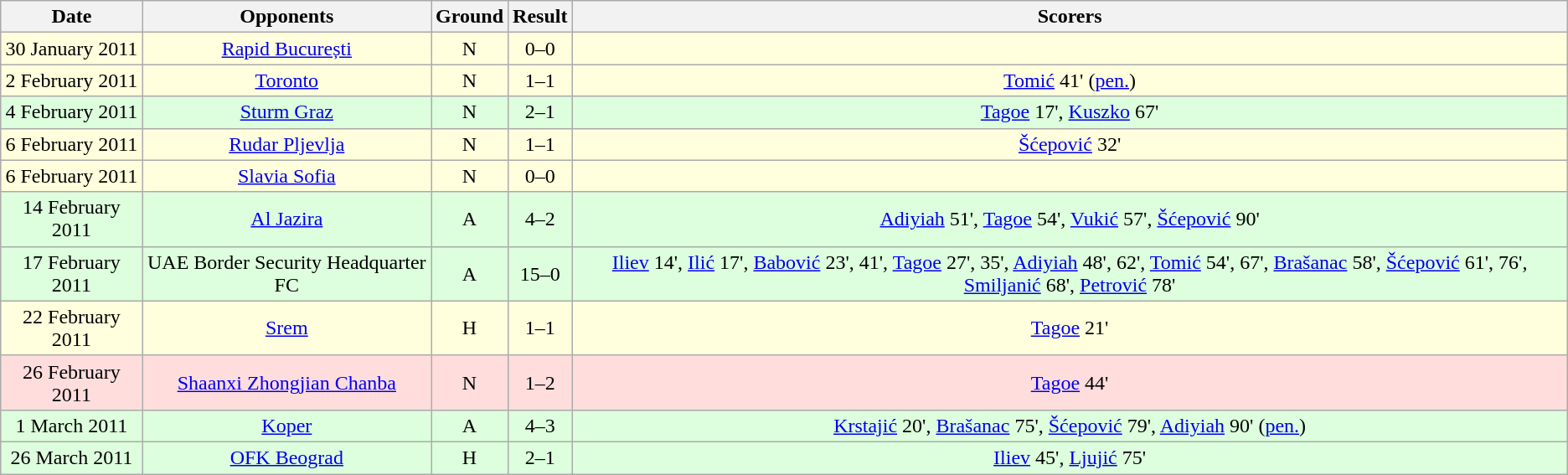<table class="wikitable" style="text-align:center">
<tr>
<th>Date</th>
<th>Opponents</th>
<th>Ground</th>
<th>Result</th>
<th>Scorers</th>
</tr>
<tr style="background:#ffd;">
<td>30 January 2011</td>
<td> <a href='#'>Rapid București</a></td>
<td>N</td>
<td>0–0</td>
<td></td>
</tr>
<tr style="background:#ffd;">
<td>2 February 2011</td>
<td> <a href='#'>Toronto</a></td>
<td>N</td>
<td>1–1</td>
<td><a href='#'>Tomić</a> 41' (<a href='#'>pen.</a>)</td>
</tr>
<tr style="background:#dfd;">
<td>4 February 2011</td>
<td> <a href='#'>Sturm Graz</a></td>
<td>N</td>
<td>2–1</td>
<td><a href='#'>Tagoe</a> 17', <a href='#'>Kuszko</a> 67'</td>
</tr>
<tr style="background:#ffd;">
<td>6 February 2011</td>
<td> <a href='#'>Rudar Pljevlja</a></td>
<td>N</td>
<td>1–1</td>
<td><a href='#'>Šćepović</a> 32'</td>
</tr>
<tr style="background:#ffd;">
<td>6 February 2011</td>
<td> <a href='#'>Slavia Sofia</a></td>
<td>N</td>
<td>0–0</td>
<td></td>
</tr>
<tr style="background:#dfd;">
<td>14 February 2011</td>
<td> <a href='#'>Al Jazira</a></td>
<td>A</td>
<td>4–2</td>
<td><a href='#'>Adiyiah</a> 51', <a href='#'>Tagoe</a> 54', <a href='#'>Vukić</a> 57', <a href='#'>Šćepović</a> 90'</td>
</tr>
<tr style="background:#dfd;">
<td>17 February 2011</td>
<td> UAE Border Security Headquarter FC</td>
<td>A</td>
<td>15–0</td>
<td><a href='#'>Iliev</a> 14', <a href='#'>Ilić</a> 17', <a href='#'>Babović</a> 23', 41', <a href='#'>Tagoe</a> 27', 35', <a href='#'>Adiyiah</a> 48', 62', <a href='#'>Tomić</a> 54', 67', <a href='#'>Brašanac</a> 58', <a href='#'>Šćepović</a> 61', 76', <a href='#'>Smiljanić</a> 68', <a href='#'>Petrović</a> 78'</td>
</tr>
<tr style="background:#ffd;">
<td>22 February 2011</td>
<td><a href='#'>Srem</a></td>
<td>H</td>
<td>1–1</td>
<td><a href='#'>Tagoe</a> 21'</td>
</tr>
<tr style="background:#fdd;">
<td>26 February 2011</td>
<td> <a href='#'>Shaanxi Zhongjian Chanba</a></td>
<td>N</td>
<td>1–2</td>
<td><a href='#'>Tagoe</a> 44'</td>
</tr>
<tr style="background:#dfd;">
<td>1 March 2011</td>
<td> <a href='#'>Koper</a></td>
<td>A</td>
<td>4–3</td>
<td><a href='#'>Krstajić</a> 20', <a href='#'>Brašanac</a> 75', <a href='#'>Šćepović</a> 79', <a href='#'>Adiyiah</a> 90' (<a href='#'>pen.</a>)</td>
</tr>
<tr style="background:#dfd;">
<td>26 March 2011</td>
<td><a href='#'>OFK Beograd</a></td>
<td>H</td>
<td>2–1</td>
<td><a href='#'>Iliev</a> 45', <a href='#'>Ljujić</a> 75'</td>
</tr>
</table>
